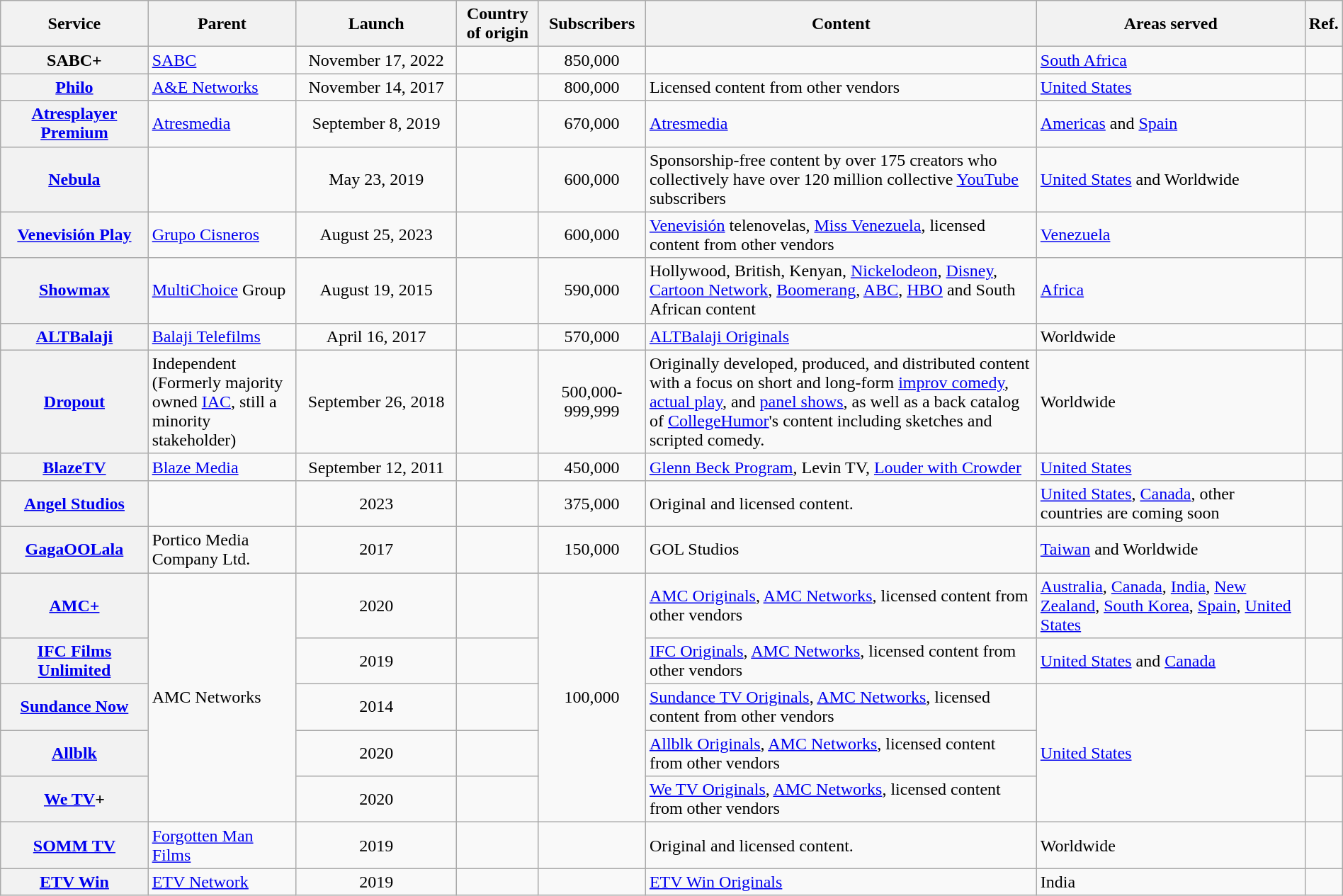<table class="wikitable sortable sort-under-center sticky-header" style="margin:auto; margin:auto;">
<tr>
<th scope="col" style="width:11%">Service</th>
<th scope="col" style="width:11%">Parent</th>
<th scope="col" style="width:12%">Launch</th>
<th>Country of origin</th>
<th scope="col" style="width:08%">Subscribers</th>
<th scope="col">Content</th>
<th scope="col" style="width:20%">Areas served</th>
<th style="width:01%" scope="col" class="unsortable">Ref.</th>
</tr>
<tr>
<th scope="row">SABC+</th>
<td><a href='#'>SABC</a></td>
<td align="center">November 17, 2022</td>
<td></td>
<td align="center">850,000</td>
<td></td>
<td><a href='#'>South Africa</a></td>
<td></td>
</tr>
<tr>
<th scope="row"><a href='#'>Philo</a></th>
<td><a href='#'>A&E Networks</a></td>
<td align="center">November 14, 2017</td>
<td></td>
<td align="center">800,000</td>
<td>Licensed content from other vendors</td>
<td><a href='#'>United States</a></td>
<td></td>
</tr>
<tr>
<th scope="row"><a href='#'>Atresplayer Premium</a></th>
<td><a href='#'>Atresmedia</a></td>
<td align="center">September 8, 2019</td>
<td></td>
<td align="center">670,000</td>
<td><a href='#'>Atresmedia</a></td>
<td><a href='#'>Americas</a> and <a href='#'>Spain</a></td>
<td></td>
</tr>
<tr>
<th scope="row"><a href='#'>Nebula</a></th>
<td></td>
<td align="center">May 23, 2019</td>
<td></td>
<td align="center">600,000</td>
<td>Sponsorship-free content by over 175 creators who collectively have over 120 million collective <a href='#'>YouTube</a> subscribers</td>
<td><a href='#'>United States</a> and Worldwide</td>
<td></td>
</tr>
<tr>
<th scope="row"><a href='#'>Venevisión Play</a></th>
<td><a href='#'>Grupo Cisneros</a></td>
<td align="center">August 25, 2023</td>
<td></td>
<td align="center">600,000</td>
<td><a href='#'>Venevisión</a> telenovelas, <a href='#'>Miss Venezuela</a>, licensed content from other vendors</td>
<td><a href='#'>Venezuela</a></td>
<td></td>
</tr>
<tr>
<th scope="row"><a href='#'>Showmax</a></th>
<td><a href='#'>MultiChoice</a> Group</td>
<td align="center">August 19, 2015</td>
<td></td>
<td align="center">590,000</td>
<td>Hollywood, British, Kenyan, <a href='#'>Nickelodeon</a>, <a href='#'>Disney</a>, <a href='#'>Cartoon Network</a>, <a href='#'>Boomerang</a>, <a href='#'>ABC</a>, <a href='#'>HBO</a> and South African content</td>
<td><a href='#'>Africa</a></td>
<td></td>
</tr>
<tr>
<th scope="row"><a href='#'>ALTBalaji</a></th>
<td><a href='#'>Balaji Telefilms</a></td>
<td align="center">April 16, 2017</td>
<td></td>
<td align="center">570,000</td>
<td><a href='#'>ALTBalaji Originals</a></td>
<td>Worldwide</td>
<td></td>
</tr>
<tr>
<th scope="row"><a href='#'>Dropout</a></th>
<td>Independent (Formerly majority owned <a href='#'>IAC</a>, still a minority stakeholder)</td>
<td align="center">September 26, 2018</td>
<td></td>
<td align="center">500,000-999,999</td>
<td>Originally developed, produced, and distributed content with a focus on short and long-form <a href='#'>improv comedy</a>, <a href='#'>actual play</a>, and <a href='#'>panel shows</a>, as well as a back catalog of <a href='#'>CollegeHumor</a>'s content including sketches and scripted comedy.</td>
<td>Worldwide</td>
<td></td>
</tr>
<tr>
<th scope="row"><a href='#'>BlazeTV</a></th>
<td><a href='#'>Blaze Media</a></td>
<td align="center">September 12, 2011</td>
<td></td>
<td align="center">450,000</td>
<td><a href='#'>Glenn Beck Program</a>, Levin TV, <a href='#'>Louder with Crowder</a></td>
<td><a href='#'>United States</a></td>
<td></td>
</tr>
<tr>
<th><a href='#'>Angel Studios</a></th>
<td></td>
<td align="center">2023</td>
<td></td>
<td align="center">375,000</td>
<td>Original and licensed content.</td>
<td><a href='#'>United States</a>, <a href='#'>Canada</a>, other countries are coming soon</td>
<td></td>
</tr>
<tr>
<th scope="row"><a href='#'>GagaOOLala</a></th>
<td>Portico Media Company Ltd.</td>
<td align="center">2017</td>
<td></td>
<td align="center">150,000</td>
<td>GOL Studios</td>
<td><a href='#'>Taiwan</a> and Worldwide</td>
<td></td>
</tr>
<tr>
<th scope="row"><a href='#'>AMC+</a></th>
<td rowspan="5">AMC Networks</td>
<td align="center">2020</td>
<td></td>
<td rowspan="5" align="center">100,000</td>
<td><a href='#'>AMC Originals</a>, <a href='#'>AMC Networks</a>, licensed content from other vendors</td>
<td><a href='#'>Australia</a>, <a href='#'>Canada</a>, <a href='#'>India</a>, <a href='#'>New Zealand</a>, <a href='#'>South Korea</a>, <a href='#'>Spain</a>, <a href='#'>United States</a></td>
<td></td>
</tr>
<tr>
<th scope="row"><a href='#'>IFC Films Unlimited</a></th>
<td align="center">2019</td>
<td></td>
<td><a href='#'>IFC Originals</a>, <a href='#'>AMC Networks</a>, licensed content from other vendors</td>
<td><a href='#'>United States</a> and <a href='#'>Canada</a></td>
<td></td>
</tr>
<tr>
<th scope="row"><a href='#'>Sundance Now</a></th>
<td align="center">2014</td>
<td></td>
<td><a href='#'>Sundance TV Originals</a>, <a href='#'>AMC Networks</a>, licensed content from other vendors</td>
<td rowspan="3"><a href='#'>United States</a></td>
<td></td>
</tr>
<tr>
<th scope="row"><a href='#'>Allblk</a></th>
<td align="center">2020</td>
<td></td>
<td><a href='#'>Allblk Originals</a>, <a href='#'>AMC Networks</a>, licensed content from other vendors</td>
<td></td>
</tr>
<tr>
<th scope="row"><a href='#'>We TV</a>+</th>
<td align="center">2020</td>
<td></td>
<td><a href='#'>We TV Originals</a>, <a href='#'>AMC Networks</a>, licensed content from other vendors</td>
<td></td>
</tr>
<tr>
<th><a href='#'>SOMM TV</a></th>
<td><a href='#'>Forgotten Man Films</a></td>
<td align="center">2019</td>
<td></td>
<td></td>
<td>Original and licensed content.</td>
<td>Worldwide</td>
<td></td>
</tr>
<tr>
<th scope="row"><a href='#'>ETV Win</a></th>
<td><a href='#'>ETV Network</a></td>
<td align="center">2019</td>
<td></td>
<td align="center"></td>
<td><a href='#'>ETV Win Originals</a></td>
<td>India</td>
<td></td>
</tr>
</table>
